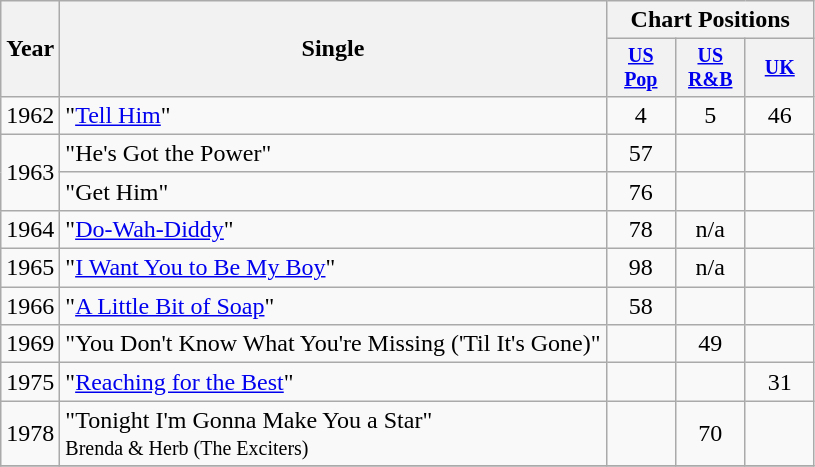<table class="wikitable" style="text-align:center;">
<tr>
<th rowspan="2">Year</th>
<th rowspan="2">Single</th>
<th colspan="3">Chart Positions</th>
</tr>
<tr style="font-size:smaller;">
<th width="40"><a href='#'>US Pop</a></th>
<th width="40"><a href='#'>US<br>R&B</a></th>
<th width="40"><a href='#'>UK</a></th>
</tr>
<tr>
<td rowspan="1">1962</td>
<td align="left">"<a href='#'>Tell Him</a>"</td>
<td>4</td>
<td>5</td>
<td>46</td>
</tr>
<tr>
<td rowspan="2">1963</td>
<td align="left">"He's Got the Power"</td>
<td>57</td>
<td></td>
<td></td>
</tr>
<tr>
<td align="left">"Get Him"</td>
<td>76</td>
<td></td>
<td></td>
</tr>
<tr>
<td rowspan="1">1964</td>
<td align="left">"<a href='#'>Do-Wah-Diddy</a>"</td>
<td>78</td>
<td>n/a</td>
<td></td>
</tr>
<tr>
<td rowspan="1">1965</td>
<td align="left">"<a href='#'>I Want You to Be My Boy</a>"</td>
<td>98</td>
<td>n/a</td>
<td></td>
</tr>
<tr>
<td rowspan="1">1966</td>
<td align="left">"<a href='#'>A Little Bit of Soap</a>"</td>
<td>58</td>
<td></td>
<td></td>
</tr>
<tr>
<td rowspan="1">1969</td>
<td align="left">"You Don't Know What You're Missing ('Til It's Gone)"</td>
<td></td>
<td>49</td>
<td></td>
</tr>
<tr>
<td rowspan="1">1975</td>
<td align="left">"<a href='#'>Reaching for the Best</a>"</td>
<td></td>
<td></td>
<td>31</td>
</tr>
<tr>
<td rowspan="1">1978</td>
<td align="left">"Tonight I'm Gonna Make You a Star"<br><small>Brenda & Herb (The Exciters)</small></td>
<td></td>
<td>70</td>
<td></td>
</tr>
<tr>
</tr>
</table>
